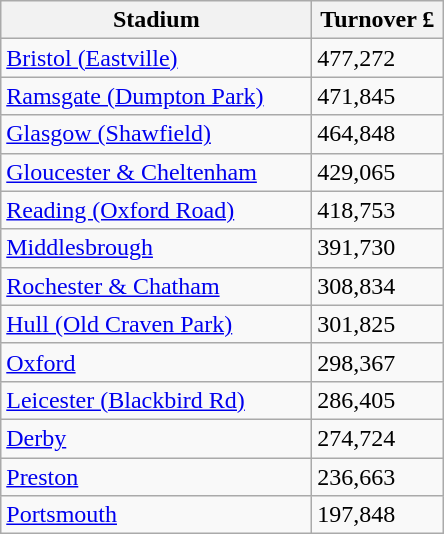<table class="wikitable">
<tr>
<th width=200>Stadium</th>
<th width=80>Turnover £</th>
</tr>
<tr>
<td><a href='#'>Bristol (Eastville)</a></td>
<td>477,272</td>
</tr>
<tr>
<td><a href='#'>Ramsgate (Dumpton Park)</a></td>
<td>471,845</td>
</tr>
<tr>
<td><a href='#'>Glasgow (Shawfield)</a></td>
<td>464,848</td>
</tr>
<tr>
<td><a href='#'>Gloucester & Cheltenham</a></td>
<td>429,065</td>
</tr>
<tr>
<td><a href='#'>Reading (Oxford Road)</a></td>
<td>418,753</td>
</tr>
<tr>
<td><a href='#'>Middlesbrough</a></td>
<td>391,730</td>
</tr>
<tr>
<td><a href='#'>Rochester & Chatham</a></td>
<td>308,834</td>
</tr>
<tr>
<td><a href='#'>Hull (Old Craven Park)</a></td>
<td>301,825</td>
</tr>
<tr>
<td><a href='#'>Oxford</a></td>
<td>298,367</td>
</tr>
<tr>
<td><a href='#'>Leicester (Blackbird Rd)</a></td>
<td>286,405</td>
</tr>
<tr>
<td><a href='#'>Derby</a></td>
<td>274,724</td>
</tr>
<tr>
<td><a href='#'>Preston</a></td>
<td>236,663</td>
</tr>
<tr>
<td><a href='#'>Portsmouth</a></td>
<td>197,848</td>
</tr>
</table>
